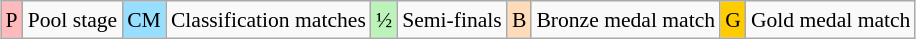<table class="wikitable" style="margin:0.5em auto; font-size:90%; line-height:1.25em;">
<tr>
<td style="background-color:#FFBBBB;text-align:center;">P</td>
<td>Pool stage</td>
<td style="background-color:#97DEFF;text-align:center;">CM</td>
<td>Classification matches</td>
<td style="background-color:#BBF3BB;text-align:center;">½</td>
<td>Semi-finals</td>
<td style="background-color:#FEDCBA;text-align:center;">B</td>
<td>Bronze medal match</td>
<td style="background-color:#ffcc00;text-align:center;">G</td>
<td>Gold medal match</td>
</tr>
</table>
